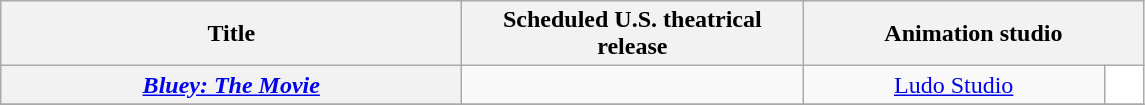<table class="wikitable sortable plainrowheaders">
<tr style="color:black">
<th scope="col" style="width:300px;">Title</th>
<th scope="col" style="width:220px;">Scheduled U.S. theatrical release</th>
<th scope="col" colspan="2" style="width:220px;">Animation studio</th>
</tr>
<tr>
<th scope="row"><em><a href='#'>Bluey: The Movie</a></em></th>
<td></td>
<td style="text-align:center;"><a href='#'>Ludo Studio</a></td>
<td style="background:white;"> </td>
</tr>
<tr>
</tr>
</table>
